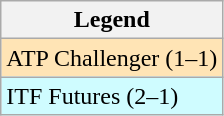<table class=wikitable>
<tr>
<th>Legend</th>
</tr>
<tr style="background:moccasin;">
<td>ATP Challenger (1–1)</td>
</tr>
<tr style="background:#cffcff;">
<td>ITF Futures (2–1)</td>
</tr>
</table>
